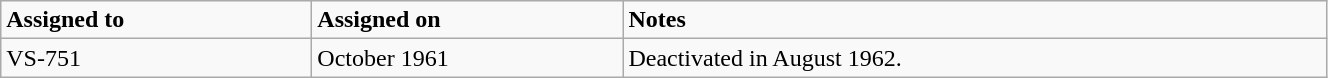<table class="wikitable" style="width: 70%;">
<tr>
<td style="width: 200px;"><strong>Assigned to</strong></td>
<td style="width: 200px;"><strong>Assigned on</strong></td>
<td><strong>Notes</strong></td>
</tr>
<tr>
<td>VS-751</td>
<td>October 1961</td>
<td>Deactivated in August 1962.</td>
</tr>
</table>
